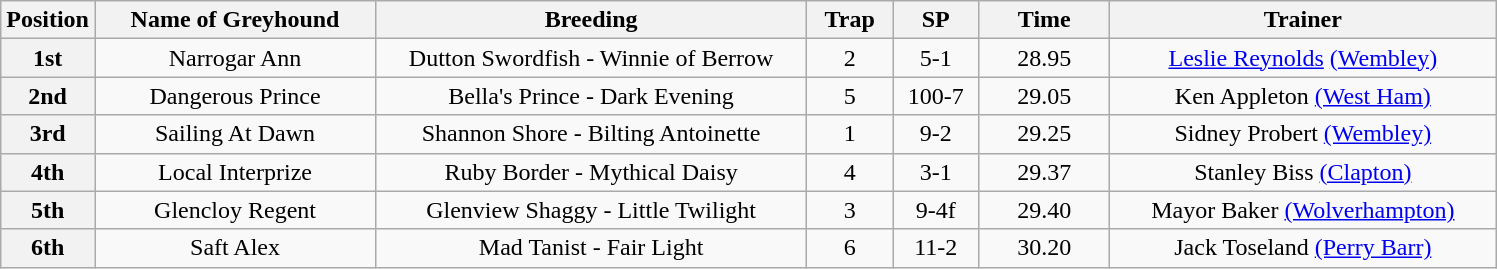<table class="wikitable" style="text-align: center">
<tr>
<th width=50>Position</th>
<th width=180>Name of Greyhound</th>
<th width=280>Breeding</th>
<th width=50>Trap</th>
<th width=50>SP</th>
<th width=80>Time</th>
<th width=250>Trainer</th>
</tr>
<tr>
<th>1st</th>
<td>Narrogar Ann</td>
<td>Dutton Swordfish - Winnie of Berrow</td>
<td>2</td>
<td>5-1</td>
<td>28.95</td>
<td><a href='#'>Leslie Reynolds</a> <a href='#'>(Wembley)</a></td>
</tr>
<tr>
<th>2nd</th>
<td>Dangerous Prince</td>
<td>Bella's Prince - Dark Evening</td>
<td>5</td>
<td>100-7</td>
<td>29.05</td>
<td>Ken Appleton <a href='#'>(West Ham)</a></td>
</tr>
<tr>
<th>3rd</th>
<td>Sailing At Dawn</td>
<td>Shannon Shore - Bilting Antoinette</td>
<td>1</td>
<td>9-2</td>
<td>29.25</td>
<td>Sidney Probert <a href='#'>(Wembley)</a></td>
</tr>
<tr>
<th>4th</th>
<td>Local Interprize</td>
<td>Ruby Border - Mythical Daisy</td>
<td>4</td>
<td>3-1</td>
<td>29.37</td>
<td>Stanley Biss <a href='#'>(Clapton)</a></td>
</tr>
<tr>
<th>5th</th>
<td>Glencloy Regent</td>
<td>Glenview Shaggy - Little Twilight</td>
<td>3</td>
<td>9-4f</td>
<td>29.40</td>
<td>Mayor Baker <a href='#'>(Wolverhampton)</a></td>
</tr>
<tr>
<th>6th</th>
<td>Saft Alex</td>
<td>Mad Tanist - Fair Light</td>
<td>6</td>
<td>11-2</td>
<td>30.20</td>
<td>Jack Toseland <a href='#'>(Perry Barr)</a></td>
</tr>
</table>
